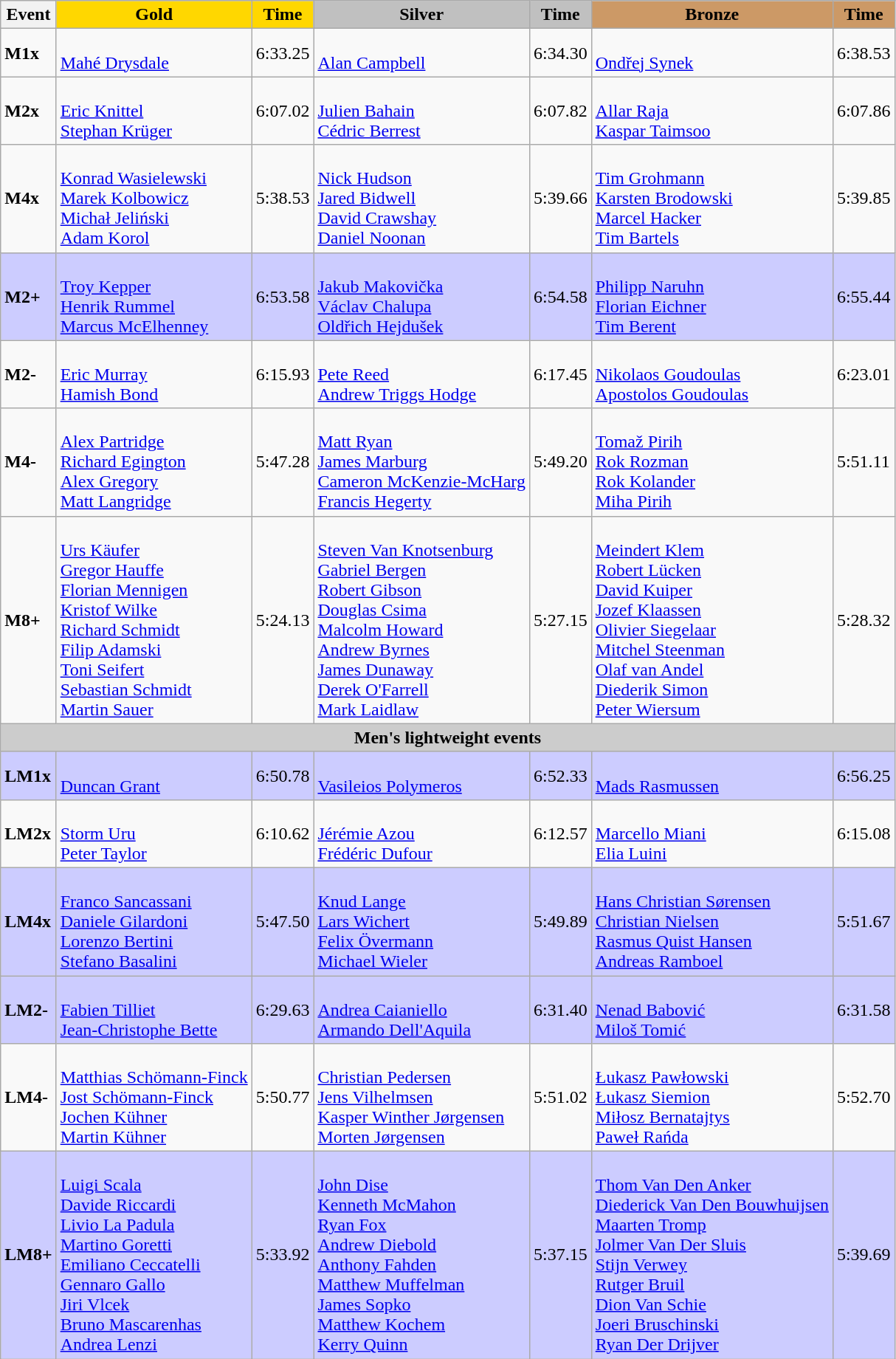<table class="wikitable">
<tr>
<th>Event</th>
<th style="text-align:center;background-color:gold;">Gold</th>
<th style="text-align:center;background-color:gold;">Time</th>
<th style="text-align:center;background-color:silver;">Silver</th>
<th style="text-align:center;background-color:silver;">Time</th>
<th style="text-align:center;background-color:#CC9966;">Bronze</th>
<th style="text-align:center;background-color:#CC9966;">Time</th>
</tr>
<tr>
<td><strong>M1x </strong></td>
<td><br><a href='#'>Mahé Drysdale</a></td>
<td>6:33.25</td>
<td><br><a href='#'>Alan Campbell</a></td>
<td>6:34.30</td>
<td><br><a href='#'>Ondřej Synek</a></td>
<td>6:38.53</td>
</tr>
<tr>
<td><strong>M2x </strong></td>
<td><br><a href='#'>Eric Knittel</a><br><a href='#'>Stephan Krüger</a></td>
<td>6:07.02</td>
<td><br><a href='#'>Julien Bahain</a><br><a href='#'>Cédric Berrest</a></td>
<td>6:07.82</td>
<td><br><a href='#'>Allar Raja</a><br><a href='#'>Kaspar Taimsoo</a></td>
<td>6:07.86</td>
</tr>
<tr>
<td><strong>M4x </strong></td>
<td><br><a href='#'>Konrad Wasielewski</a><br><a href='#'>Marek Kolbowicz</a><br><a href='#'>Michał Jeliński</a><br><a href='#'>Adam Korol</a></td>
<td>5:38.53</td>
<td><br><a href='#'>Nick Hudson</a><br><a href='#'>Jared Bidwell</a><br><a href='#'>David Crawshay</a><br><a href='#'>Daniel Noonan</a></td>
<td>5:39.66</td>
<td><br><a href='#'>Tim Grohmann</a><br><a href='#'>Karsten Brodowski</a><br><a href='#'>Marcel Hacker</a><br><a href='#'>Tim Bartels</a></td>
<td>5:39.85</td>
</tr>
<tr bgcolor=ccccff>
<td><strong>M2+</strong></td>
<td><br><a href='#'>Troy Kepper</a><br><a href='#'>Henrik Rummel</a><br><a href='#'>Marcus McElhenney</a></td>
<td>6:53.58</td>
<td><br><a href='#'>Jakub Makovička</a><br><a href='#'>Václav Chalupa</a><br><a href='#'>Oldřich Hejdušek</a></td>
<td>6:54.58</td>
<td><br><a href='#'>Philipp Naruhn</a><br><a href='#'>Florian Eichner</a><br><a href='#'>Tim Berent</a></td>
<td>6:55.44</td>
</tr>
<tr>
<td><strong>M2-</strong></td>
<td><br><a href='#'>Eric Murray</a><br><a href='#'>Hamish Bond</a></td>
<td>6:15.93</td>
<td><br><a href='#'>Pete Reed</a><br><a href='#'>Andrew Triggs Hodge</a></td>
<td>6:17.45</td>
<td><br><a href='#'>Nikolaos Goudoulas</a><br><a href='#'>Apostolos Goudoulas</a></td>
<td>6:23.01</td>
</tr>
<tr>
<td><strong>M4-</strong></td>
<td><br><a href='#'>Alex Partridge</a><br><a href='#'>Richard Egington</a><br><a href='#'>Alex Gregory</a><br><a href='#'>Matt Langridge</a></td>
<td>5:47.28</td>
<td><br><a href='#'>Matt Ryan</a><br><a href='#'>James Marburg</a><br><a href='#'>Cameron McKenzie-McHarg</a><br><a href='#'>Francis Hegerty</a></td>
<td>5:49.20</td>
<td><br><a href='#'>Tomaž Pirih</a><br><a href='#'>Rok Rozman</a><br><a href='#'>Rok Kolander</a><br><a href='#'>Miha Pirih</a></td>
<td>5:51.11</td>
</tr>
<tr>
<td><strong>M8+</strong></td>
<td><br><a href='#'>Urs Käufer</a><br><a href='#'>Gregor Hauffe</a><br><a href='#'>Florian Mennigen</a><br><a href='#'>Kristof Wilke</a><br><a href='#'>Richard Schmidt</a><br><a href='#'>Filip Adamski</a><br><a href='#'>Toni Seifert</a><br><a href='#'>Sebastian Schmidt</a><br><a href='#'>Martin Sauer</a></td>
<td>5:24.13</td>
<td><br><a href='#'>Steven Van Knotsenburg</a><br><a href='#'>Gabriel Bergen</a><br><a href='#'>Robert Gibson</a><br><a href='#'>Douglas Csima</a><br><a href='#'>Malcolm Howard</a><br><a href='#'>Andrew Byrnes</a><br><a href='#'>James Dunaway</a><br><a href='#'>Derek O'Farrell</a><br><a href='#'>Mark Laidlaw</a></td>
<td>5:27.15</td>
<td><br><a href='#'>Meindert Klem</a><br><a href='#'>Robert Lücken</a><br><a href='#'>David Kuiper</a><br><a href='#'>Jozef Klaassen</a><br><a href='#'>Olivier Siegelaar</a><br><a href='#'>Mitchel Steenman</a><br><a href='#'>Olaf van Andel</a><br><a href='#'>Diederik Simon</a><br><a href='#'>Peter Wiersum</a></td>
<td>5:28.32</td>
</tr>
<tr>
<th colspan="7" style="background-color:#CCC;">Men's lightweight events</th>
</tr>
<tr bgcolor=ccccff>
<td><strong>LM1x</strong></td>
<td><br><a href='#'>Duncan Grant</a></td>
<td>6:50.78</td>
<td><br><a href='#'>Vasileios Polymeros</a></td>
<td>6:52.33</td>
<td><br><a href='#'>Mads Rasmussen</a></td>
<td>6:56.25</td>
</tr>
<tr>
<td><strong>LM2x</strong></td>
<td><br><a href='#'>Storm Uru</a><br><a href='#'>Peter Taylor</a></td>
<td>6:10.62</td>
<td><br><a href='#'>Jérémie Azou</a><br><a href='#'>Frédéric Dufour</a></td>
<td>6:12.57</td>
<td><br><a href='#'>Marcello Miani</a><br><a href='#'>Elia Luini</a></td>
<td>6:15.08</td>
</tr>
<tr bgcolor=ccccff>
<td><strong>LM4x</strong></td>
<td><br><a href='#'>Franco Sancassani</a><br><a href='#'>Daniele Gilardoni</a><br><a href='#'>Lorenzo Bertini</a><br><a href='#'>Stefano Basalini</a></td>
<td>5:47.50</td>
<td><br><a href='#'>Knud Lange</a><br><a href='#'>Lars Wichert</a><br><a href='#'>Felix Övermann</a><br><a href='#'>Michael Wieler</a></td>
<td>5:49.89</td>
<td><br><a href='#'>Hans Christian Sørensen</a><br><a href='#'>Christian Nielsen</a><br><a href='#'>Rasmus Quist Hansen</a><br><a href='#'>Andreas Ramboel</a></td>
<td>5:51.67</td>
</tr>
<tr bgcolor=ccccff>
<td><strong>LM2-</strong></td>
<td><br><a href='#'>Fabien Tilliet</a><br><a href='#'>Jean-Christophe Bette</a></td>
<td>6:29.63</td>
<td><br><a href='#'>Andrea Caianiello</a><br><a href='#'>Armando Dell'Aquila</a></td>
<td>6:31.40</td>
<td><br><a href='#'>Nenad Babović</a><br><a href='#'>Miloš Tomić</a></td>
<td>6:31.58</td>
</tr>
<tr>
<td><strong>LM4-</strong></td>
<td><br><a href='#'>Matthias Schömann-Finck</a><br><a href='#'>Jost Schömann-Finck</a><br><a href='#'>Jochen Kühner</a><br><a href='#'>Martin Kühner</a></td>
<td>5:50.77</td>
<td><br><a href='#'>Christian Pedersen</a><br><a href='#'>Jens Vilhelmsen</a><br><a href='#'>Kasper Winther Jørgensen</a><br><a href='#'>Morten Jørgensen</a></td>
<td>5:51.02</td>
<td><br><a href='#'>Łukasz Pawłowski</a><br><a href='#'>Łukasz Siemion</a><br><a href='#'>Miłosz Bernatajtys</a><br><a href='#'>Paweł Rańda</a></td>
<td>5:52.70</td>
</tr>
<tr bgcolor=ccccff>
<td><strong>LM8+</strong></td>
<td><br><a href='#'>Luigi Scala</a><br><a href='#'>Davide Riccardi</a><br><a href='#'>Livio La Padula</a><br><a href='#'>Martino Goretti</a><br><a href='#'>Emiliano Ceccatelli</a><br><a href='#'>Gennaro Gallo</a><br><a href='#'>Jiri Vlcek</a><br><a href='#'>Bruno Mascarenhas</a><br><a href='#'>Andrea Lenzi</a></td>
<td>5:33.92</td>
<td><br><a href='#'>John Dise</a><br><a href='#'>Kenneth McMahon</a><br><a href='#'>Ryan Fox</a><br><a href='#'>Andrew Diebold</a><br><a href='#'>Anthony Fahden</a><br><a href='#'>Matthew Muffelman</a><br><a href='#'>James Sopko</a><br><a href='#'>Matthew Kochem</a><br><a href='#'>Kerry Quinn</a></td>
<td>5:37.15</td>
<td><br><a href='#'>Thom Van Den Anker</a><br><a href='#'>Diederick Van Den Bouwhuijsen</a><br><a href='#'>Maarten Tromp</a><br><a href='#'>Jolmer Van Der Sluis</a><br><a href='#'>Stijn Verwey</a><br><a href='#'>Rutger Bruil</a><br><a href='#'>Dion Van Schie</a><br><a href='#'>Joeri Bruschinski</a><br><a href='#'>Ryan Der Drijver</a></td>
<td>5:39.69</td>
</tr>
</table>
